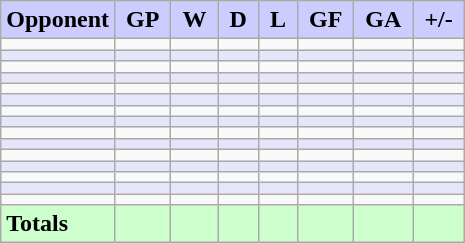<table class="wikitable">
<tr align="center" bgcolor="ccccff">
<td><strong>Opponent</strong></td>
<td> <strong>GP</strong> </td>
<td> <strong>W</strong> </td>
<td> <strong>D</strong> </td>
<td> <strong>L</strong> </td>
<td> <strong>GF</strong> </td>
<td> <strong>GA</strong> </td>
<td> <strong>+/-</strong> </td>
</tr>
<tr>
<td></td>
<td></td>
<td></td>
<td></td>
<td></td>
<td></td>
<td></td>
<td></td>
</tr>
<tr bgcolor="E6E6FA">
<td></td>
<td></td>
<td></td>
<td></td>
<td></td>
<td></td>
<td></td>
<td></td>
</tr>
<tr>
<td></td>
<td></td>
<td></td>
<td></td>
<td></td>
<td></td>
<td></td>
<td></td>
</tr>
<tr bgcolor="E6E6FA">
<td></td>
<td></td>
<td></td>
<td></td>
<td></td>
<td></td>
<td></td>
<td></td>
</tr>
<tr>
<td></td>
<td></td>
<td></td>
<td></td>
<td></td>
<td></td>
<td></td>
<td></td>
</tr>
<tr bgcolor="E6E6FA">
<td></td>
<td></td>
<td></td>
<td></td>
<td></td>
<td></td>
<td></td>
<td></td>
</tr>
<tr>
<td></td>
<td></td>
<td></td>
<td></td>
<td></td>
<td></td>
<td></td>
<td></td>
</tr>
<tr bgcolor="E6E6FA">
<td></td>
<td></td>
<td></td>
<td></td>
<td></td>
<td></td>
<td></td>
<td></td>
</tr>
<tr>
<td></td>
<td></td>
<td></td>
<td></td>
<td></td>
<td></td>
<td></td>
<td></td>
</tr>
<tr bgcolor="E6E6FA">
<td></td>
<td></td>
<td></td>
<td></td>
<td></td>
<td></td>
<td></td>
<td></td>
</tr>
<tr>
<td></td>
<td></td>
<td></td>
<td></td>
<td></td>
<td></td>
<td></td>
<td></td>
</tr>
<tr bgcolor="E6E6FA">
<td></td>
<td></td>
<td></td>
<td></td>
<td></td>
<td></td>
<td></td>
<td></td>
</tr>
<tr>
<td></td>
<td></td>
<td></td>
<td></td>
<td></td>
<td></td>
<td></td>
<td></td>
</tr>
<tr bgcolor="E6E6FA">
<td></td>
<td></td>
<td></td>
<td></td>
<td></td>
<td></td>
<td></td>
<td></td>
</tr>
<tr>
<td></td>
<td></td>
<td></td>
<td></td>
<td></td>
<td></td>
<td></td>
<td></td>
</tr>
<tr bgcolor="ccffcc">
<td><strong>Totals</strong></td>
<td></td>
<td></td>
<td></td>
<td></td>
<td></td>
<td></td>
<td></td>
</tr>
</table>
